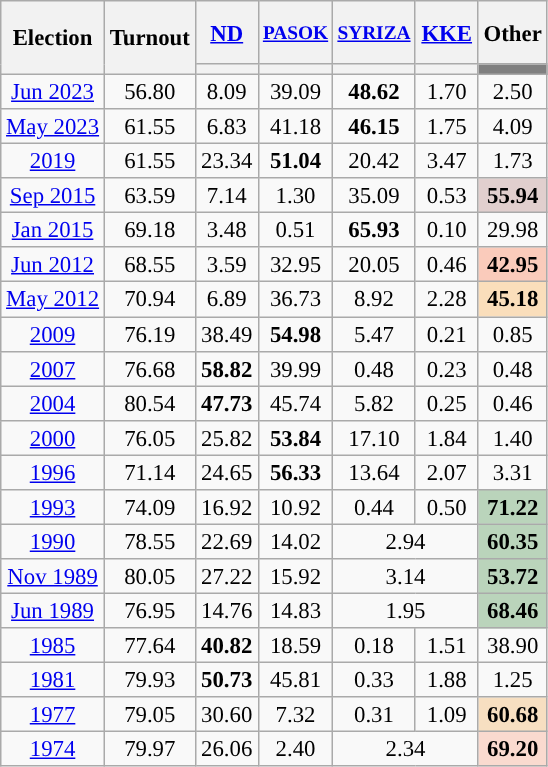<table class="wikitable collapsible" style="text-align:center; font-size:95%; line-height:16px;">
<tr style="height:42px;">
<th rowspan="2">Election</th>
<th rowspan="2" style="width:50px;">Turnout</th>
<th style="width:35px;"><a href='#'>ND</a></th>
<th style="width:35px; font-size:85%;"><a href='#'>PASOK</a></th>
<th style="width:35px; font-size:85%;"><a href='#'>SYRIZA</a></th>
<th style="width:35px;"><a href='#'>KKE</a></th>
<th style="width:35px;">Other</th>
</tr>
<tr>
<th style="color:inherit;background:"></th>
<th style="color:inherit;background:"></th>
<th style="color:inherit;background:"></th>
<th style="color:inherit;background:"></th>
<th style="color:inherit;background:Grey;"></th>
</tr>
<tr>
<td><a href='#'>Jun 2023</a></td>
<td>56.80</td>
<td>8.09</td>
<td>39.09</td>
<td><strong>48.62</strong></td>
<td>1.70</td>
<td>2.50</td>
</tr>
<tr>
<td><a href='#'>May 2023</a></td>
<td>61.55</td>
<td>6.83</td>
<td>41.18</td>
<td><strong>46.15</strong></td>
<td>1.75</td>
<td>4.09</td>
</tr>
<tr>
<td><a href='#'>2019</a></td>
<td>61.55</td>
<td>23.34</td>
<td><strong>51.04</strong></td>
<td>20.42</td>
<td>3.47</td>
<td>1.73</td>
</tr>
<tr>
<td><a href='#'>Sep 2015</a></td>
<td>63.59</td>
<td>7.14</td>
<td>1.30</td>
<td>35.09</td>
<td>0.53</td>
<td style="background:#e1cfce;"><strong>55.94</strong></td>
</tr>
<tr>
<td><a href='#'>Jan 2015</a></td>
<td>69.18</td>
<td>3.48</td>
<td>0.51</td>
<td><strong>65.93</strong></td>
<td>0.10</td>
<td>29.98</td>
</tr>
<tr>
<td><a href='#'>Jun 2012</a></td>
<td>68.55</td>
<td>3.59</td>
<td>32.95</td>
<td>20.05</td>
<td>0.46</td>
<td style="background:#facbbb;"><strong>42.95</strong></td>
</tr>
<tr>
<td><a href='#'>May 2012</a></td>
<td>70.94</td>
<td>6.89</td>
<td>36.73</td>
<td>8.92</td>
<td>2.28</td>
<td style="background:#fadebb;"><strong>45.18</strong></td>
</tr>
<tr>
<td><a href='#'>2009</a></td>
<td>76.19</td>
<td>38.49</td>
<td><strong>54.98</strong></td>
<td>5.47</td>
<td>0.21</td>
<td>0.85</td>
</tr>
<tr>
<td><a href='#'>2007</a></td>
<td>76.68</td>
<td><strong>58.82</strong></td>
<td>39.99</td>
<td>0.48</td>
<td>0.23</td>
<td>0.48</td>
</tr>
<tr>
<td><a href='#'>2004</a></td>
<td>80.54</td>
<td><strong>47.73</strong></td>
<td>45.74</td>
<td>5.82</td>
<td>0.25</td>
<td>0.46</td>
</tr>
<tr>
<td><a href='#'>2000</a></td>
<td>76.05</td>
<td>25.82</td>
<td><strong>53.84</strong></td>
<td>17.10</td>
<td>1.84</td>
<td>1.40</td>
</tr>
<tr>
<td><a href='#'>1996</a></td>
<td>71.14</td>
<td>24.65</td>
<td><strong>56.33</strong></td>
<td>13.64</td>
<td>2.07</td>
<td>3.31</td>
</tr>
<tr>
<td><a href='#'>1993</a></td>
<td>74.09</td>
<td>16.92</td>
<td>10.92</td>
<td>0.44</td>
<td>0.50</td>
<td style="background:#bad4bb;"><strong>71.22</strong></td>
</tr>
<tr>
<td><a href='#'>1990</a></td>
<td>78.55</td>
<td>22.69</td>
<td>14.02</td>
<td colspan="2">2.94</td>
<td style="background:#bad4bb;"><strong>60.35</strong></td>
</tr>
<tr>
<td><a href='#'>Nov 1989</a></td>
<td>80.05</td>
<td>27.22</td>
<td>15.92</td>
<td colspan="2">3.14</td>
<td style="background:#bad4bb;"><strong>53.72</strong></td>
</tr>
<tr>
<td><a href='#'>Jun 1989</a></td>
<td>76.95</td>
<td>14.76</td>
<td>14.83</td>
<td colspan="2">1.95</td>
<td style="background:#bad4bb;"><strong>68.46</strong></td>
</tr>
<tr>
<td><a href='#'>1985</a></td>
<td>77.64</td>
<td><strong>40.82</strong></td>
<td>18.59</td>
<td>0.18</td>
<td>1.51</td>
<td>38.90</td>
</tr>
<tr>
<td><a href='#'>1981</a></td>
<td>79.93</td>
<td><strong>50.73</strong></td>
<td>45.81</td>
<td>0.33</td>
<td>1.88</td>
<td>1.25</td>
</tr>
<tr>
<td><a href='#'>1977</a></td>
<td>79.05</td>
<td>30.60</td>
<td>7.32</td>
<td>0.31</td>
<td>1.09</td>
<td style="background:#f7dfc1;"><strong>60.68</strong></td>
</tr>
<tr>
<td><a href='#'>1974</a></td>
<td>79.97</td>
<td>26.06</td>
<td>2.40</td>
<td colspan="2">2.34</td>
<td style="background:#fadacf;"><strong>69.20</strong></td>
</tr>
</table>
